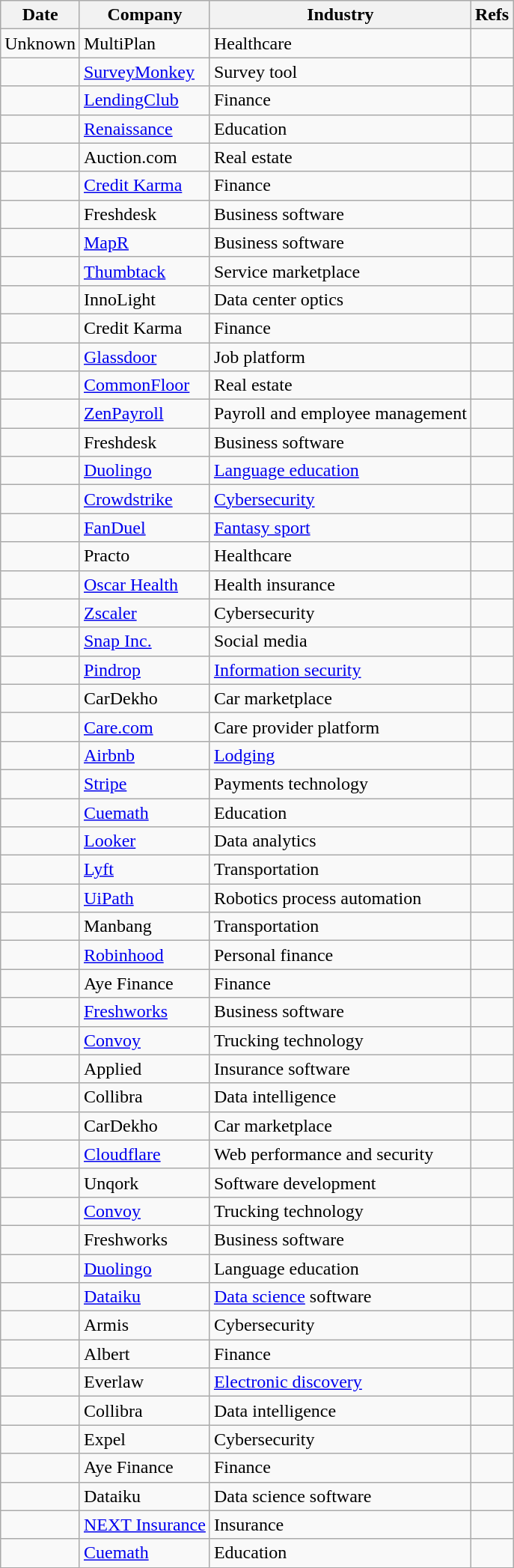<table class="wikitable sortable">
<tr>
<th>Date</th>
<th>Company</th>
<th>Industry</th>
<th>Refs</th>
</tr>
<tr>
<td>Unknown</td>
<td>MultiPlan</td>
<td>Healthcare</td>
<td></td>
</tr>
<tr>
<td></td>
<td><a href='#'>SurveyMonkey</a></td>
<td>Survey tool</td>
<td></td>
</tr>
<tr>
<td></td>
<td><a href='#'>LendingClub</a></td>
<td>Finance</td>
<td></td>
</tr>
<tr>
<td></td>
<td><a href='#'>Renaissance</a></td>
<td>Education</td>
<td></td>
</tr>
<tr>
<td></td>
<td>Auction.com</td>
<td>Real estate</td>
<td></td>
</tr>
<tr>
<td></td>
<td><a href='#'>Credit Karma</a></td>
<td>Finance</td>
<td></td>
</tr>
<tr>
<td></td>
<td>Freshdesk</td>
<td>Business software</td>
<td></td>
</tr>
<tr>
<td></td>
<td><a href='#'>MapR</a></td>
<td>Business software</td>
<td></td>
</tr>
<tr>
<td></td>
<td><a href='#'>Thumbtack</a></td>
<td>Service marketplace</td>
<td></td>
</tr>
<tr>
<td></td>
<td>InnoLight</td>
<td>Data center optics</td>
<td></td>
</tr>
<tr>
<td></td>
<td>Credit Karma</td>
<td>Finance</td>
<td></td>
</tr>
<tr>
<td></td>
<td><a href='#'>Glassdoor</a></td>
<td>Job platform</td>
<td></td>
</tr>
<tr>
<td></td>
<td><a href='#'>CommonFloor</a></td>
<td>Real estate</td>
<td></td>
</tr>
<tr>
<td></td>
<td><a href='#'>ZenPayroll</a></td>
<td>Payroll and employee management</td>
<td></td>
</tr>
<tr>
<td></td>
<td>Freshdesk</td>
<td>Business software</td>
<td></td>
</tr>
<tr>
<td></td>
<td><a href='#'>Duolingo</a></td>
<td><a href='#'>Language education</a></td>
<td></td>
</tr>
<tr>
<td></td>
<td><a href='#'>Crowdstrike</a></td>
<td><a href='#'>Cybersecurity</a></td>
<td></td>
</tr>
<tr>
<td></td>
<td><a href='#'>FanDuel</a></td>
<td><a href='#'>Fantasy sport</a></td>
<td></td>
</tr>
<tr>
<td></td>
<td>Practo</td>
<td>Healthcare</td>
<td></td>
</tr>
<tr>
<td></td>
<td><a href='#'>Oscar Health</a></td>
<td>Health insurance</td>
<td></td>
</tr>
<tr>
<td></td>
<td><a href='#'>Zscaler</a></td>
<td>Cybersecurity</td>
<td></td>
</tr>
<tr>
<td></td>
<td><a href='#'>Snap Inc.</a></td>
<td>Social media</td>
<td></td>
</tr>
<tr>
<td></td>
<td><a href='#'>Pindrop</a></td>
<td><a href='#'>Information security</a></td>
<td></td>
</tr>
<tr>
<td></td>
<td>CarDekho</td>
<td>Car marketplace</td>
<td></td>
</tr>
<tr>
<td></td>
<td><a href='#'>Care.com</a></td>
<td>Care provider platform</td>
<td></td>
</tr>
<tr>
<td></td>
<td><a href='#'>Airbnb</a></td>
<td><a href='#'>Lodging</a></td>
<td></td>
</tr>
<tr>
<td></td>
<td><a href='#'>Stripe</a></td>
<td>Payments technology</td>
<td></td>
</tr>
<tr>
<td></td>
<td><a href='#'>Cuemath</a></td>
<td>Education</td>
<td></td>
</tr>
<tr>
<td></td>
<td><a href='#'>Looker</a></td>
<td>Data analytics</td>
<td></td>
</tr>
<tr>
<td></td>
<td><a href='#'>Lyft</a></td>
<td>Transportation</td>
<td></td>
</tr>
<tr>
<td></td>
<td><a href='#'>UiPath</a></td>
<td>Robotics process automation</td>
<td></td>
</tr>
<tr>
<td></td>
<td>Manbang</td>
<td>Transportation</td>
<td></td>
</tr>
<tr>
<td></td>
<td><a href='#'>Robinhood</a></td>
<td>Personal finance</td>
<td></td>
</tr>
<tr>
<td></td>
<td>Aye Finance</td>
<td>Finance</td>
<td></td>
</tr>
<tr>
<td></td>
<td><a href='#'>Freshworks</a></td>
<td>Business software</td>
<td></td>
</tr>
<tr>
<td></td>
<td><a href='#'>Convoy</a></td>
<td>Trucking technology</td>
<td></td>
</tr>
<tr>
<td></td>
<td>Applied</td>
<td>Insurance software</td>
<td></td>
</tr>
<tr>
<td></td>
<td>Collibra</td>
<td>Data intelligence</td>
<td></td>
</tr>
<tr>
<td></td>
<td>CarDekho</td>
<td>Car marketplace</td>
<td></td>
</tr>
<tr>
<td></td>
<td><a href='#'>Cloudflare</a></td>
<td>Web performance and security</td>
<td></td>
</tr>
<tr>
<td></td>
<td>Unqork</td>
<td>Software development</td>
<td></td>
</tr>
<tr>
<td></td>
<td><a href='#'>Convoy</a></td>
<td>Trucking technology</td>
<td></td>
</tr>
<tr>
<td></td>
<td>Freshworks</td>
<td>Business software</td>
<td></td>
</tr>
<tr>
<td></td>
<td><a href='#'>Duolingo</a></td>
<td>Language education</td>
<td></td>
</tr>
<tr>
<td></td>
<td><a href='#'>Dataiku</a></td>
<td><a href='#'>Data science</a> software</td>
<td></td>
</tr>
<tr>
<td></td>
<td>Armis</td>
<td>Cybersecurity</td>
<td></td>
</tr>
<tr>
<td></td>
<td>Albert</td>
<td>Finance</td>
<td></td>
</tr>
<tr>
<td></td>
<td>Everlaw</td>
<td><a href='#'>Electronic discovery</a></td>
<td></td>
</tr>
<tr>
<td></td>
<td>Collibra</td>
<td>Data intelligence</td>
<td></td>
</tr>
<tr>
<td></td>
<td>Expel</td>
<td>Cybersecurity</td>
<td></td>
</tr>
<tr>
<td></td>
<td>Aye Finance</td>
<td>Finance</td>
<td></td>
</tr>
<tr>
<td></td>
<td>Dataiku</td>
<td>Data science software</td>
<td></td>
</tr>
<tr>
<td></td>
<td><a href='#'>NEXT Insurance</a></td>
<td>Insurance</td>
<td></td>
</tr>
<tr>
<td></td>
<td><a href='#'>Cuemath</a></td>
<td>Education</td>
<td></td>
</tr>
</table>
